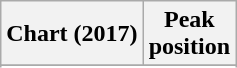<table class="wikitable sortable plainrowheaders" style="text-align:center">
<tr>
<th>Chart (2017)</th>
<th>Peak<br>position</th>
</tr>
<tr>
</tr>
<tr>
</tr>
<tr>
</tr>
<tr>
</tr>
<tr>
</tr>
</table>
